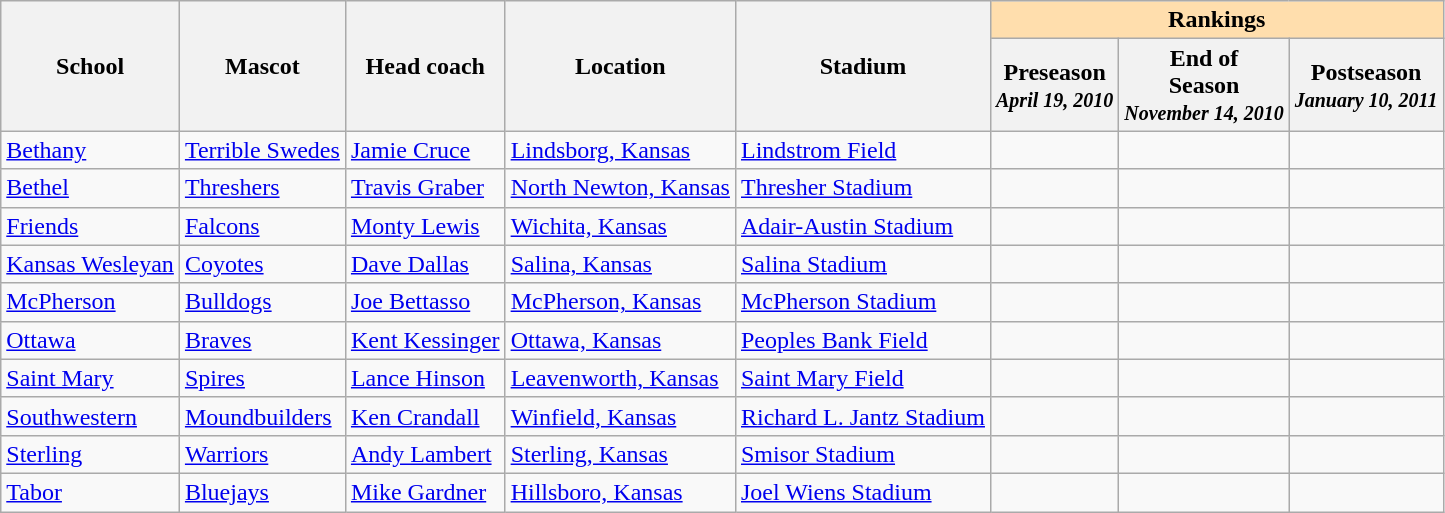<table class="wikitable">
<tr>
<th rowspan="2">School</th>
<th rowspan="2">Mascot</th>
<th rowspan="2">Head coach</th>
<th rowspan="2">Location</th>
<th rowspan="2">Stadium</th>
<th colspan="3" style="background: #ffdead;">Rankings</th>
</tr>
<tr>
<th>Preseason<br><small><em>April 19, 2010</em></small></th>
<th>End of<br>Season<br><small><em>November 14, 2010</em></small></th>
<th>Postseason<br><small><em>January 10, 2011</em></small></th>
</tr>
<tr>
<td><a href='#'>Bethany</a></td>
<td><a href='#'>Terrible Swedes</a></td>
<td><a href='#'>Jamie Cruce</a></td>
<td><a href='#'>Lindsborg, Kansas</a></td>
<td><a href='#'>Lindstrom Field</a></td>
<td></td>
<td></td>
<td></td>
</tr>
<tr>
<td><a href='#'>Bethel</a></td>
<td><a href='#'>Threshers</a></td>
<td><a href='#'>Travis Graber</a></td>
<td><a href='#'>North Newton, Kansas</a></td>
<td><a href='#'>Thresher Stadium</a></td>
<td></td>
<td></td>
<td></td>
</tr>
<tr>
<td><a href='#'>Friends</a></td>
<td><a href='#'>Falcons</a></td>
<td><a href='#'>Monty Lewis</a></td>
<td><a href='#'>Wichita, Kansas</a></td>
<td><a href='#'>Adair-Austin Stadium</a></td>
<td></td>
<td></td>
<td></td>
</tr>
<tr>
<td><a href='#'>Kansas Wesleyan</a></td>
<td><a href='#'>Coyotes</a></td>
<td><a href='#'>Dave Dallas</a></td>
<td><a href='#'>Salina, Kansas</a></td>
<td><a href='#'>Salina Stadium</a></td>
<td></td>
<td></td>
<td></td>
</tr>
<tr>
<td><a href='#'>McPherson</a></td>
<td><a href='#'>Bulldogs</a></td>
<td><a href='#'>Joe Bettasso</a></td>
<td><a href='#'>McPherson, Kansas</a></td>
<td><a href='#'>McPherson Stadium</a></td>
<td></td>
<td></td>
<td></td>
</tr>
<tr>
<td><a href='#'>Ottawa</a></td>
<td><a href='#'>Braves</a></td>
<td><a href='#'>Kent Kessinger</a></td>
<td><a href='#'>Ottawa, Kansas</a></td>
<td><a href='#'>Peoples Bank Field</a></td>
<td></td>
<td></td>
<td></td>
</tr>
<tr>
<td><a href='#'>Saint Mary</a></td>
<td><a href='#'>Spires</a></td>
<td><a href='#'>Lance Hinson</a></td>
<td><a href='#'>Leavenworth, Kansas</a></td>
<td><a href='#'>Saint Mary Field</a></td>
<td></td>
<td></td>
<td></td>
</tr>
<tr>
<td><a href='#'>Southwestern</a></td>
<td><a href='#'>Moundbuilders</a></td>
<td><a href='#'>Ken Crandall</a></td>
<td><a href='#'>Winfield, Kansas</a></td>
<td><a href='#'>Richard L. Jantz Stadium</a></td>
<td></td>
<td></td>
<td></td>
</tr>
<tr>
<td><a href='#'>Sterling</a></td>
<td><a href='#'>Warriors</a></td>
<td><a href='#'>Andy Lambert</a></td>
<td><a href='#'>Sterling, Kansas</a></td>
<td><a href='#'>Smisor Stadium</a></td>
<td></td>
<td></td>
<td></td>
</tr>
<tr>
<td><a href='#'>Tabor</a></td>
<td><a href='#'>Bluejays</a></td>
<td><a href='#'>Mike Gardner</a></td>
<td><a href='#'>Hillsboro, Kansas</a></td>
<td><a href='#'>Joel Wiens Stadium</a></td>
<td></td>
<td></td>
<td></td>
</tr>
</table>
